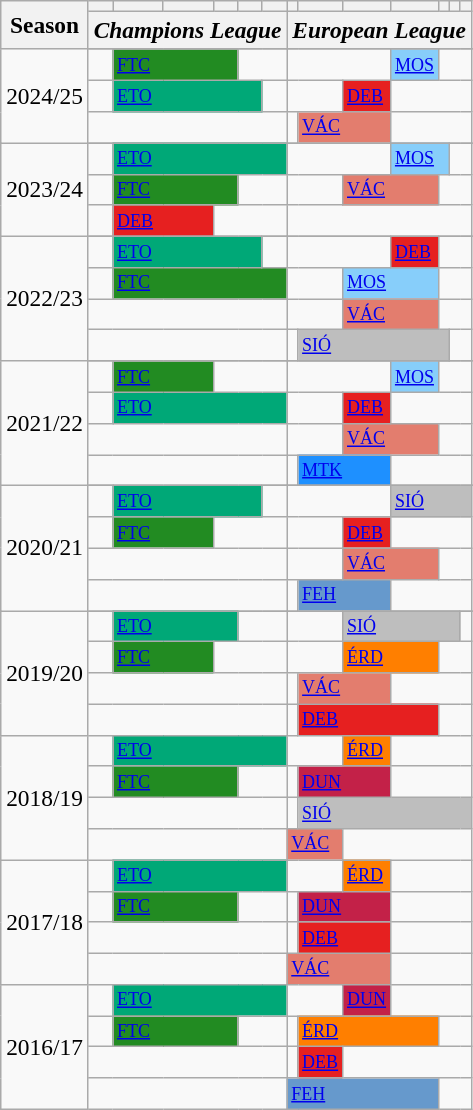<table class="wikitable" style="font-size:75%;">
<tr>
<th rowspan="2" style="font-size:130%">Season</th>
<th style="font-size:130%"></th>
<th style="font-size:130%"></th>
<th style="font-size:130%"></th>
<th style="font-size:130%"></th>
<th style="font-size:130%"></th>
<th style="font-size:130%"></th>
<th style="font-size:130%"></th>
<th style="font-size:130%"></th>
<th style="font-size:130%"></th>
<th style="font-size:130%"></th>
<th style="font-size:130%"></th>
<th style="font-size:130%"></th>
<th style="font-size:130%"></th>
</tr>
<tr>
<th colspan="6" align="center" style="font-size:130%"><em>Champions League</em></th>
<th colspan="7" align="center" style="font-size:130%"><em>European League</em></th>
</tr>
<tr>
<td rowspan="4" style="font-size:130%">2024/25</td>
</tr>
<tr>
<td></td>
<td bgcolor="#228B22" colspan="3"><a href='#'>FTC</a></td>
<td colspan="2"></td>
<td colspan="3"></td>
<td bgcolor="#87CEFA" colspan="1"><a href='#'>MOS</a></td>
<td colspan="3"></td>
</tr>
<tr>
<td></td>
<td bgcolor="#00A877" colspan="4"><a href='#'>ETO</a></td>
<td colspan="1"></td>
<td colspan="2"></td>
<td bgcolor="#E62020" colspan="1"><a href='#'>DEB</a></td>
<td colspan="4"></td>
</tr>
<tr>
<td colspan="6"></td>
<td colspan="1"></td>
<td bgcolor="#E37D6E" colspan="2"><a href='#'>VÁC</a></td>
<td colspan="4"></td>
</tr>
<tr>
<td rowspan="4" style="font-size:130%">2023/24</td>
</tr>
<tr>
<td></td>
<td bgcolor="#00A877" colspan="5"><a href='#'>ETO</a></td>
<td colspan="3"></td>
<td bgcolor="#87CEFA" colspan="2"><a href='#'>MOS</a></td>
<td colspan="2"></td>
</tr>
<tr>
<td></td>
<td bgcolor="#228B22" colspan="3"><a href='#'>FTC</a></td>
<td colspan="2"></td>
<td colspan="2"></td>
<td bgcolor="#E37D6E" colspan="2"><a href='#'>VÁC</a></td>
<td colspan="4"></td>
</tr>
<tr>
<td></td>
<td bgcolor="#E62020" colspan="2"><a href='#'>DEB</a></td>
<td colspan="3"></td>
<td colspan="7"></td>
</tr>
<tr>
<td rowspan="5" style="font-size:130%">2022/23</td>
</tr>
<tr>
<td></td>
<td bgcolor="#00A877" colspan="4"><a href='#'>ETO</a></td>
<td colspan="1"></td>
<td colspan="3"></td>
<td bgcolor="#E62020" colspan="1"><a href='#'>DEB</a></td>
<td colspan="3"></td>
</tr>
<tr>
<td></td>
<td bgcolor="#228B22" colspan="5"><a href='#'>FTC</a></td>
<td colspan="2"></td>
<td bgcolor="#87CEFA" colspan="2"><a href='#'>MOS</a></td>
<td colspan="3"></td>
</tr>
<tr>
<td colspan="6"></td>
<td colspan="2"></td>
<td bgcolor="#E37D6E" colspan="2"><a href='#'>VÁC</a></td>
<td colspan="4"></td>
</tr>
<tr>
<td colspan="6"></td>
<td colspan="1"></td>
<td bgcolor="#BEBEBE" colspan="4"><a href='#'>SIÓ</a></td>
<td colspan="2"></td>
</tr>
<tr>
<td rowspan="5" style="font-size:130%">2021/22</td>
</tr>
<tr>
<td></td>
<td bgcolor="#228B22" colspan="2"><a href='#'>FTC</a></td>
<td colspan="3"></td>
<td colspan="3"></td>
<td bgcolor="#87CEFA" colspan="1"><a href='#'>MOS</a></td>
<td colspan="3"></td>
</tr>
<tr>
<td></td>
<td bgcolor="#00A877" colspan="5"><a href='#'>ETO</a></td>
<td colspan="2"></td>
<td bgcolor="#E62020" colspan="1"><a href='#'>DEB</a></td>
<td colspan="4"></td>
</tr>
<tr>
<td colspan="6"></td>
<td colspan="2"></td>
<td bgcolor="#E37D6E" colspan="2"><a href='#'>VÁC</a></td>
<td colspan="4"></td>
</tr>
<tr>
<td colspan="6"></td>
<td colspan="1"></td>
<td bgcolor="#1E90FF" colspan="2"><a href='#'>MTK</a></td>
<td colspan="4"></td>
</tr>
<tr>
<td rowspan="5" style="font-size:130%">2020/21</td>
</tr>
<tr>
<td></td>
<td bgcolor="#00A877" colspan="4"><a href='#'>ETO</a></td>
<td colspan="1"></td>
<td colspan="3"></td>
<td bgcolor="#BEBEBE" colspan="4"><a href='#'>SIÓ</a></td>
</tr>
<tr>
<td></td>
<td bgcolor="#228B22" colspan="2"><a href='#'>FTC</a></td>
<td colspan="3"></td>
<td colspan="2"></td>
<td bgcolor="#E62020" colspan="1"><a href='#'>DEB</a></td>
<td colspan="5"></td>
</tr>
<tr>
<td colspan="6"></td>
<td colspan="2"></td>
<td bgcolor="#E37D6E" colspan="2"><a href='#'>VÁC</a></td>
<td colspan="4"></td>
</tr>
<tr>
<td colspan="6"></td>
<td></td>
<td bgcolor="#6699CC" colspan="2"><a href='#'>FEH</a></td>
<td colspan="4"></td>
</tr>
<tr>
<td rowspan="5" style="font-size:130%">2019/20</td>
</tr>
<tr>
<td></td>
<td bgcolor="#00A877" colspan="3"><a href='#'>ETO</a></td>
<td colspan="2"></td>
<td colspan="2"></td>
<td bgcolor="#BEBEBE" colspan="4"><a href='#'>SIÓ</a></td>
<td colspan="1"></td>
</tr>
<tr>
<td></td>
<td bgcolor="#228B22" colspan="2"><a href='#'>FTC</a></td>
<td colspan="3"></td>
<td colspan="2"></td>
<td bgcolor="#FF7F00" colspan="2"><a href='#'>ÉRD</a></td>
<td colspan="3"></td>
</tr>
<tr>
<td colspan="6"></td>
<td></td>
<td bgcolor="#E37D6E" colspan="2"><a href='#'>VÁC</a></td>
<td colspan="4"></td>
</tr>
<tr>
<td colspan="6"></td>
<td></td>
<td bgcolor="#E62020" colspan="3"><a href='#'>DEB</a></td>
<td colspan="3"></td>
</tr>
<tr>
<td rowspan="4" style="font-size:130%">2018/19</td>
<td></td>
<td bgcolor="#00A877" colspan="5"><a href='#'>ETO</a></td>
<td colspan="2"></td>
<td bgcolor="#FF7F00"><a href='#'>ÉRD</a></td>
<td colspan="4"></td>
</tr>
<tr>
<td></td>
<td bgcolor="#228B22" colspan="3"><a href='#'>FTC</a></td>
<td colspan="2"></td>
<td></td>
<td bgcolor="#C32148" colspan="2"><a href='#'>DUN</a></td>
<td colspan="4"></td>
</tr>
<tr>
<td colspan="6"></td>
<td></td>
<td bgcolor="#BEBEBE" colspan="6"><a href='#'>SIÓ</a></td>
</tr>
<tr>
<td colspan="6"></td>
<td bgcolor="#E37D6E" colspan="2"><a href='#'>VÁC</a></td>
<td colspan="5"></td>
</tr>
<tr>
<td rowspan="4" style="font-size:130%">2017/18</td>
<td></td>
<td bgcolor="#00A877" colspan="5"><a href='#'>ETO</a></td>
<td colspan="2"></td>
<td bgcolor="#FF7F00"><a href='#'>ÉRD</a></td>
<td colspan="4"></td>
</tr>
<tr>
<td></td>
<td bgcolor="#228B22" colspan="3"><a href='#'>FTC</a></td>
<td colspan="2"></td>
<td></td>
<td bgcolor="#C32148" colspan="2"><a href='#'>DUN</a></td>
<td colspan="4"></td>
</tr>
<tr>
<td colspan="6"></td>
<td></td>
<td bgcolor="#E62020" colspan="2"><a href='#'>DEB</a></td>
<td colspan="4"></td>
</tr>
<tr>
<td colspan="6"></td>
<td bgcolor="#E37D6E" colspan="3"><a href='#'>VÁC</a></td>
<td colspan="4"></td>
</tr>
<tr>
<td rowspan="4" style="font-size:130%">2016/17</td>
<td></td>
<td bgcolor="#00A877" colspan="5"><a href='#'>ETO</a></td>
<td colspan="2"></td>
<td bgcolor="#C32148"><a href='#'>DUN</a></td>
<td colspan="4"></td>
</tr>
<tr>
<td></td>
<td bgcolor="#228B22" colspan="3"><a href='#'>FTC</a></td>
<td colspan="2"></td>
<td></td>
<td bgcolor="#FF7F00" colspan="3"><a href='#'>ÉRD</a></td>
<td colspan="3"></td>
</tr>
<tr>
<td colspan="6"></td>
<td></td>
<td bgcolor="#E62020"><a href='#'>DEB</a></td>
<td colspan="5"></td>
</tr>
<tr>
<td colspan="6"></td>
<td bgcolor="#6699CC" colspan="4"><a href='#'>FEH</a></td>
<td colspan="3"></td>
</tr>
</table>
